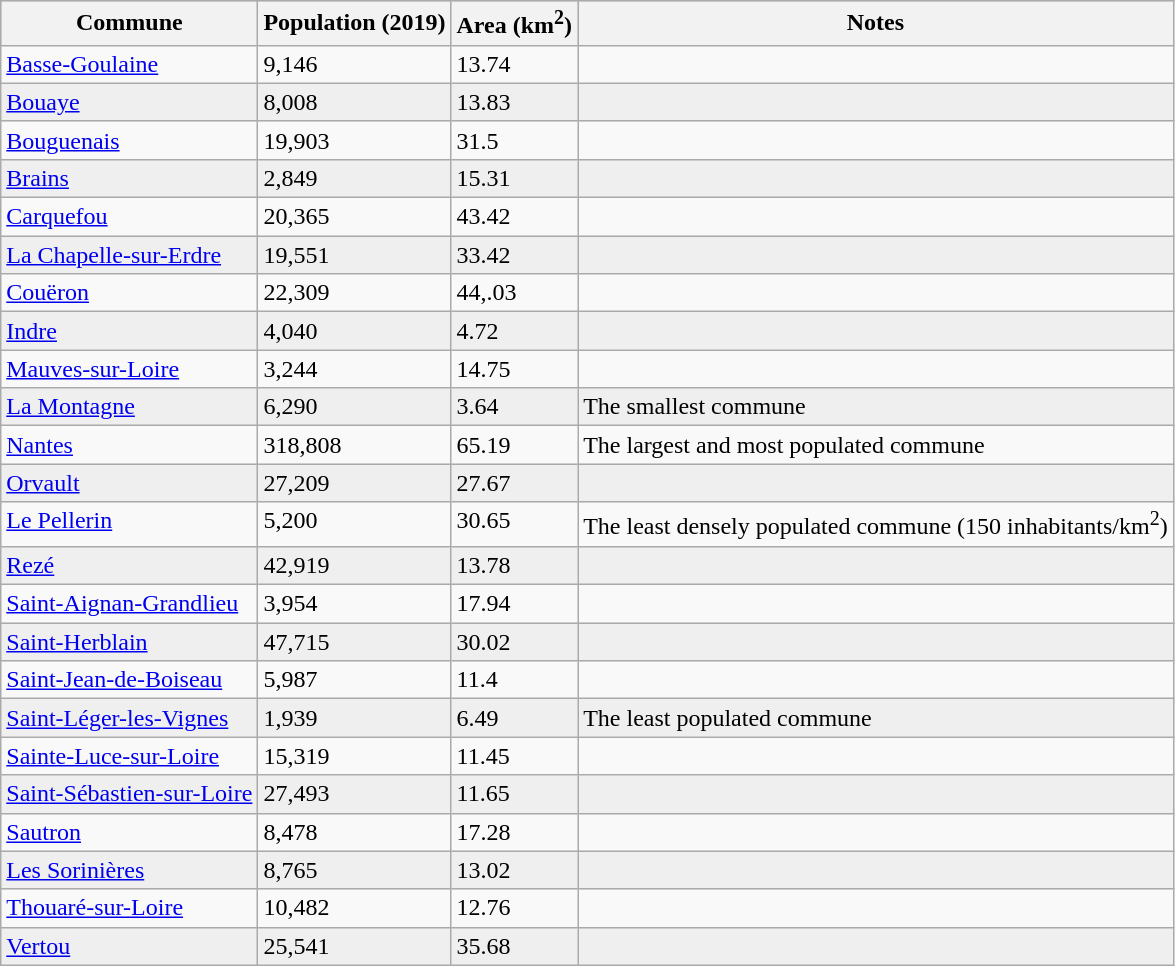<table class=wikitable>
<tr align="center" bgcolor="#CCCCCC">
<th>Commune</th>
<th>Population (2019)</th>
<th>Area (km<sup>2</sup>)</th>
<th>Notes</th>
</tr>
<tr valign="top">
<td align="left"><a href='#'>Basse-Goulaine</a></td>
<td>9,146</td>
<td>13.74</td>
<td></td>
</tr>
<tr valign="top" bgcolor="#efefef">
<td align="left"><a href='#'>Bouaye</a></td>
<td>8,008</td>
<td>13.83</td>
<td></td>
</tr>
<tr valign="top">
<td align="left"><a href='#'>Bouguenais</a></td>
<td>19,903</td>
<td>31.5</td>
<td></td>
</tr>
<tr valign="top" bgcolor="#efefef">
<td align="left"><a href='#'>Brains</a></td>
<td>2,849</td>
<td>15.31</td>
<td></td>
</tr>
<tr valign="top">
<td align="left"><a href='#'>Carquefou</a></td>
<td>20,365</td>
<td>43.42</td>
<td></td>
</tr>
<tr valign="top" bgcolor="#efefef">
<td align="left"><a href='#'>La Chapelle-sur-Erdre</a></td>
<td>19,551</td>
<td>33.42</td>
<td></td>
</tr>
<tr valign="top">
<td align="left"><a href='#'>Couëron</a></td>
<td>22,309</td>
<td>44,.03</td>
<td></td>
</tr>
<tr valign="top" bgcolor="#efefef">
<td align="left"><a href='#'>Indre</a></td>
<td>4,040</td>
<td>4.72</td>
<td></td>
</tr>
<tr valign="top">
<td align="left"><a href='#'>Mauves-sur-Loire</a></td>
<td>3,244</td>
<td>14.75</td>
<td></td>
</tr>
<tr valign="top" bgcolor="#efefef">
<td align="left"><a href='#'>La Montagne</a></td>
<td>6,290</td>
<td>3.64</td>
<td>The smallest commune</td>
</tr>
<tr valign="top">
<td align="left"><a href='#'>Nantes</a></td>
<td>318,808</td>
<td>65.19</td>
<td>The largest and most populated commune</td>
</tr>
<tr valign="top" bgcolor="#efefef">
<td align="left"><a href='#'>Orvault</a></td>
<td>27,209</td>
<td>27.67</td>
<td></td>
</tr>
<tr valign="top">
<td align="left"><a href='#'>Le Pellerin</a></td>
<td>5,200</td>
<td>30.65</td>
<td>The least densely populated commune (150 inhabitants/km<sup>2</sup>)</td>
</tr>
<tr valign="top" bgcolor="#efefef">
<td align="left"><a href='#'>Rezé</a></td>
<td>42,919</td>
<td>13.78</td>
<td></td>
</tr>
<tr valign="top">
<td align="left"><a href='#'>Saint-Aignan-Grandlieu</a></td>
<td>3,954</td>
<td>17.94</td>
<td></td>
</tr>
<tr valign="top" bgcolor="#efefef">
<td align="left"><a href='#'>Saint-Herblain</a></td>
<td>47,715</td>
<td>30.02</td>
<td></td>
</tr>
<tr valign="top">
<td align="left"><a href='#'>Saint-Jean-de-Boiseau</a></td>
<td>5,987</td>
<td>11.4</td>
<td></td>
</tr>
<tr valign="top" bgcolor="#efefef">
<td align="left"><a href='#'>Saint-Léger-les-Vignes</a></td>
<td>1,939</td>
<td>6.49</td>
<td>The least populated commune</td>
</tr>
<tr valign="top">
<td align="left"><a href='#'>Sainte-Luce-sur-Loire</a></td>
<td>15,319</td>
<td>11.45</td>
<td></td>
</tr>
<tr valign="top" bgcolor="#efefef">
<td align="left"><a href='#'>Saint-Sébastien-sur-Loire</a></td>
<td>27,493</td>
<td>11.65</td>
<td></td>
</tr>
<tr valign="top">
<td align="left"><a href='#'>Sautron</a></td>
<td>8,478</td>
<td>17.28</td>
<td></td>
</tr>
<tr valign="top" bgcolor="#efefef">
<td align="left"><a href='#'>Les Sorinières</a></td>
<td>8,765</td>
<td>13.02</td>
<td></td>
</tr>
<tr valign="top">
<td align="left"><a href='#'>Thouaré-sur-Loire</a></td>
<td>10,482</td>
<td>12.76</td>
<td></td>
</tr>
<tr valign="top" bgcolor="#efefef">
<td align="left"><a href='#'>Vertou</a></td>
<td>25,541</td>
<td>35.68</td>
<td></td>
</tr>
</table>
